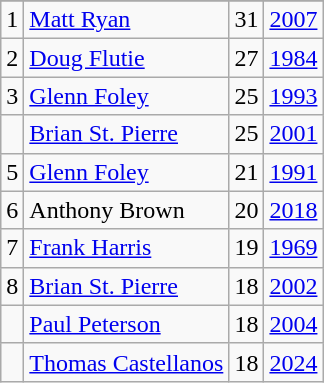<table class="wikitable">
<tr>
</tr>
<tr>
<td>1</td>
<td><a href='#'>Matt Ryan</a></td>
<td>31</td>
<td><a href='#'>2007</a></td>
</tr>
<tr>
<td>2</td>
<td><a href='#'>Doug Flutie</a></td>
<td>27</td>
<td><a href='#'>1984</a></td>
</tr>
<tr>
<td>3</td>
<td><a href='#'>Glenn Foley</a></td>
<td>25</td>
<td><a href='#'>1993</a></td>
</tr>
<tr>
<td></td>
<td><a href='#'>Brian St. Pierre</a></td>
<td>25</td>
<td><a href='#'>2001</a></td>
</tr>
<tr>
<td>5</td>
<td><a href='#'>Glenn Foley</a></td>
<td>21</td>
<td><a href='#'>1991</a></td>
</tr>
<tr>
<td>6</td>
<td>Anthony Brown</td>
<td>20</td>
<td><a href='#'>2018</a></td>
</tr>
<tr>
<td>7</td>
<td><a href='#'>Frank Harris</a></td>
<td>19</td>
<td><a href='#'>1969</a></td>
</tr>
<tr>
<td>8</td>
<td><a href='#'>Brian St. Pierre</a></td>
<td>18</td>
<td><a href='#'>2002</a></td>
</tr>
<tr>
<td></td>
<td><a href='#'>Paul Peterson</a></td>
<td>18</td>
<td><a href='#'>2004</a></td>
</tr>
<tr>
<td></td>
<td><a href='#'>Thomas Castellanos</a></td>
<td>18</td>
<td><a href='#'>2024</a></td>
</tr>
</table>
